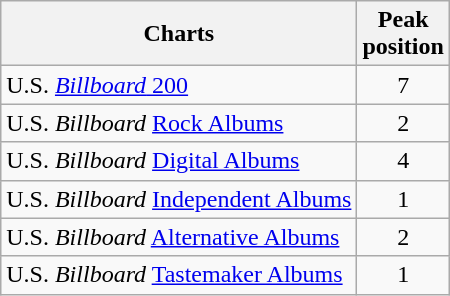<table class="wikitable sortable">
<tr>
<th align="left">Charts</th>
<th align="left">Peak<br>position</th>
</tr>
<tr>
<td>U.S. <a href='#'><em>Billboard</em> 200</a></td>
<td align="center">7</td>
</tr>
<tr>
<td>U.S. <em>Billboard</em> <a href='#'>Rock Albums</a></td>
<td align="center">2</td>
</tr>
<tr>
<td>U.S. <em>Billboard</em> <a href='#'>Digital Albums</a></td>
<td align="center">4</td>
</tr>
<tr>
<td>U.S. <em>Billboard</em> <a href='#'>Independent Albums</a></td>
<td align="center">1</td>
</tr>
<tr>
<td>U.S. <em>Billboard</em> <a href='#'>Alternative Albums</a></td>
<td align="center">2</td>
</tr>
<tr>
<td>U.S. <em>Billboard</em> <a href='#'>Tastemaker Albums</a></td>
<td align="center">1</td>
</tr>
</table>
